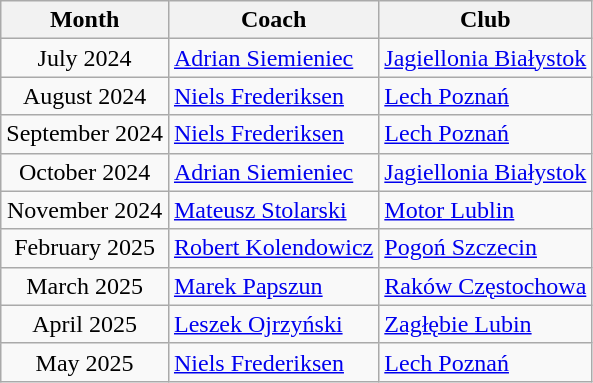<table class="wikitable" style="text-align:center">
<tr>
<th>Month</th>
<th>Coach</th>
<th>Club</th>
</tr>
<tr>
<td>July 2024</td>
<td style="text-align:left"> <a href='#'>Adrian Siemieniec</a></td>
<td style="text-align:left"><a href='#'>Jagiellonia Białystok</a></td>
</tr>
<tr>
<td>August 2024</td>
<td style="text-align:left"> <a href='#'>Niels Frederiksen</a></td>
<td style="text-align:left"><a href='#'>Lech Poznań</a></td>
</tr>
<tr>
<td>September 2024</td>
<td style="text-align:left"> <a href='#'>Niels Frederiksen</a></td>
<td style="text-align:left"><a href='#'>Lech Poznań</a></td>
</tr>
<tr>
<td>October 2024</td>
<td style="text-align:left"> <a href='#'>Adrian Siemieniec</a></td>
<td style="text-align:left"><a href='#'>Jagiellonia Białystok</a></td>
</tr>
<tr>
<td>November 2024</td>
<td style="text-align:left"> <a href='#'>Mateusz Stolarski</a></td>
<td style="text-align:left"><a href='#'>Motor Lublin</a></td>
</tr>
<tr>
<td>February 2025</td>
<td style="text-align:left"> <a href='#'>Robert Kolendowicz</a></td>
<td style="text-align:left"><a href='#'>Pogoń Szczecin</a></td>
</tr>
<tr>
<td>March 2025</td>
<td style="text-align:left"> <a href='#'>Marek Papszun</a></td>
<td style="text-align:left"><a href='#'>Raków Częstochowa</a></td>
</tr>
<tr>
<td>April 2025</td>
<td style="text-align:left"> <a href='#'>Leszek Ojrzyński</a></td>
<td style="text-align:left"><a href='#'>Zagłębie Lubin</a></td>
</tr>
<tr>
<td>May 2025</td>
<td style="text-align:left"> <a href='#'>Niels Frederiksen</a></td>
<td style="text-align:left"><a href='#'>Lech Poznań</a></td>
</tr>
</table>
